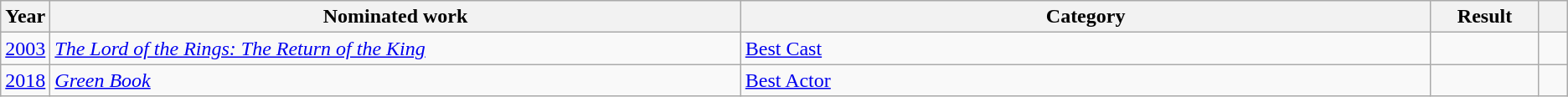<table class="wikitable sortable">
<tr>
<th scope="col" style="width:1em;">Year</th>
<th scope="col" style="width:35em;">Nominated work</th>
<th scope="col" style="width:35em;">Category</th>
<th scope="col" style="width:5em;">Result</th>
<th scope="col" style="width:1em;" class="unsortable"></th>
</tr>
<tr>
<td><a href='#'>2003</a></td>
<td><em><a href='#'>The Lord of the Rings: The Return of the King</a></em></td>
<td><a href='#'>Best Cast</a></td>
<td></td>
<td style="text-align:center;"></td>
</tr>
<tr>
<td><a href='#'>2018</a></td>
<td><em><a href='#'>Green Book</a></em></td>
<td Best Actor><a href='#'>Best Actor</a></td>
<td></td>
</tr>
</table>
